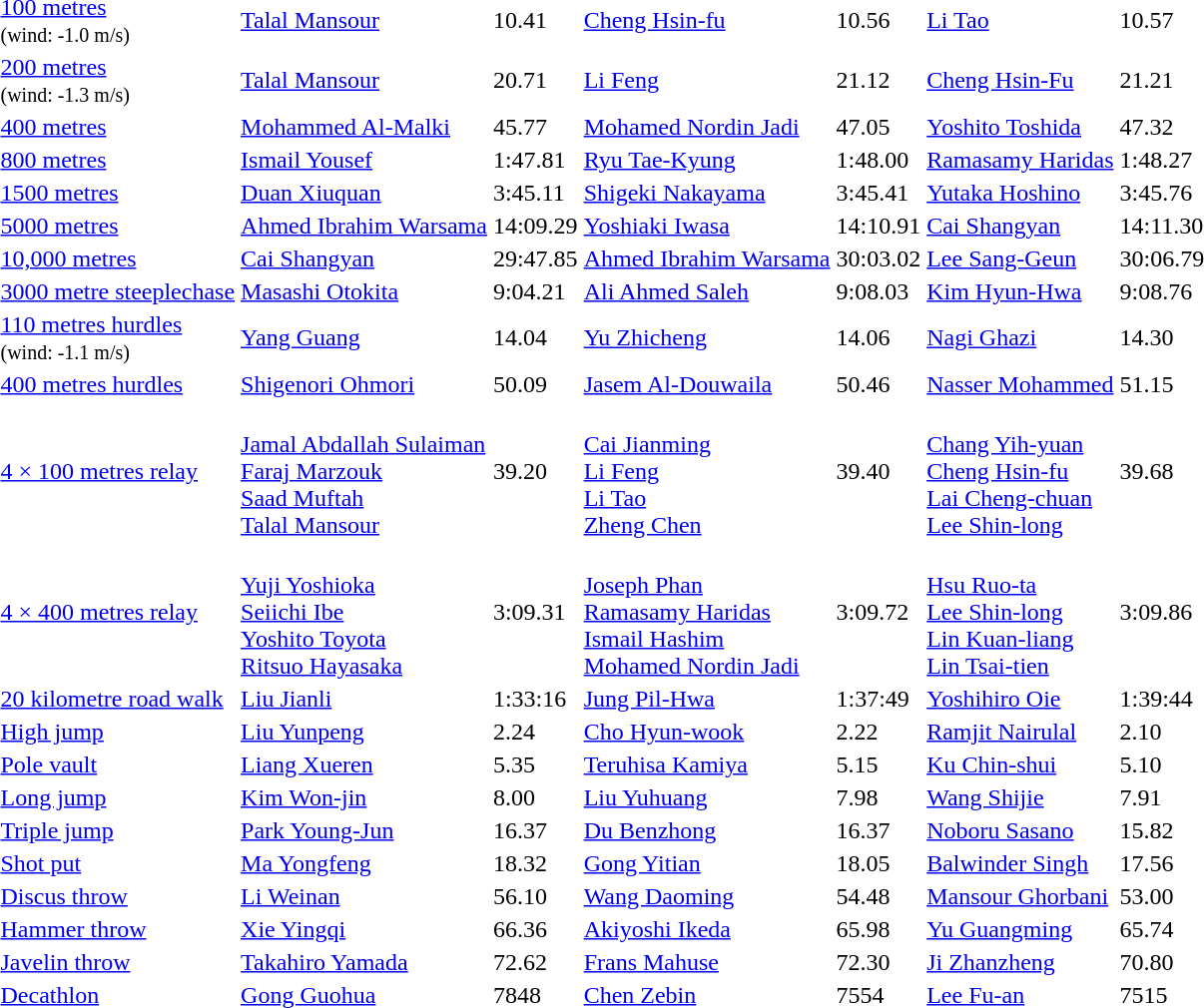<table>
<tr>
<td><a href='#'>100 metres</a><br><small>(wind: -1.0 m/s)</small></td>
<td><a href='#'>Talal Mansour</a><br> </td>
<td>10.41</td>
<td><a href='#'>Cheng Hsin-fu</a><br> </td>
<td>10.56</td>
<td><a href='#'>Li Tao</a><br> </td>
<td>10.57</td>
</tr>
<tr>
<td><a href='#'>200 metres</a><br><small>(wind: -1.3 m/s)</small></td>
<td><a href='#'>Talal Mansour</a><br> </td>
<td>20.71</td>
<td><a href='#'>Li Feng</a><br> </td>
<td>21.12</td>
<td><a href='#'>Cheng Hsin-Fu</a><br> </td>
<td>21.21</td>
</tr>
<tr>
<td><a href='#'>400 metres</a></td>
<td><a href='#'>Mohammed Al-Malki</a><br> </td>
<td>45.77</td>
<td><a href='#'>Mohamed Nordin Jadi</a><br> </td>
<td>47.05</td>
<td><a href='#'>Yoshito Toshida</a><br> </td>
<td>47.32</td>
</tr>
<tr>
<td><a href='#'>800 metres</a></td>
<td><a href='#'>Ismail Yousef</a><br> </td>
<td>1:47.81</td>
<td><a href='#'>Ryu Tae-Kyung</a><br> </td>
<td>1:48.00</td>
<td><a href='#'>Ramasamy Haridas</a><br> </td>
<td>1:48.27</td>
</tr>
<tr>
<td><a href='#'>1500 metres</a></td>
<td><a href='#'>Duan Xiuquan</a><br> </td>
<td>3:45.11</td>
<td><a href='#'>Shigeki Nakayama</a><br> </td>
<td>3:45.41</td>
<td><a href='#'>Yutaka Hoshino</a><br> </td>
<td>3:45.76</td>
</tr>
<tr>
<td><a href='#'>5000 metres</a></td>
<td><a href='#'>Ahmed Ibrahim Warsama</a><br> </td>
<td>14:09.29</td>
<td><a href='#'>Yoshiaki Iwasa</a><br> </td>
<td>14:10.91</td>
<td><a href='#'>Cai Shangyan</a><br> </td>
<td>14:11.30</td>
</tr>
<tr>
<td><a href='#'>10,000 metres</a></td>
<td><a href='#'>Cai Shangyan</a><br> </td>
<td>29:47.85</td>
<td><a href='#'>Ahmed Ibrahim Warsama</a><br> </td>
<td>30:03.02</td>
<td><a href='#'>Lee Sang-Geun</a><br> </td>
<td>30:06.79</td>
</tr>
<tr>
<td><a href='#'>3000 metre steeplechase</a></td>
<td><a href='#'>Masashi Otokita</a><br> </td>
<td>9:04.21</td>
<td><a href='#'>Ali Ahmed Saleh</a><br> </td>
<td>9:08.03</td>
<td><a href='#'>Kim Hyun-Hwa</a><br> </td>
<td>9:08.76</td>
</tr>
<tr>
<td><a href='#'>110 metres hurdles</a><br><small>(wind: -1.1 m/s)</small></td>
<td><a href='#'>Yang Guang</a><br> </td>
<td>14.04</td>
<td><a href='#'>Yu Zhicheng</a><br> </td>
<td>14.06</td>
<td><a href='#'>Nagi Ghazi</a><br> </td>
<td>14.30</td>
</tr>
<tr>
<td><a href='#'>400 metres hurdles</a></td>
<td><a href='#'>Shigenori Ohmori</a><br> </td>
<td>50.09</td>
<td><a href='#'>Jasem Al-Douwaila</a><br> </td>
<td>50.46</td>
<td><a href='#'>Nasser Mohammed</a><br> </td>
<td>51.15</td>
</tr>
<tr>
<td><a href='#'>4 × 100 metres relay</a></td>
<td><br><a href='#'>Jamal Abdallah Sulaiman</a><br><a href='#'>Faraj Marzouk</a><br><a href='#'>Saad Muftah</a><br><a href='#'>Talal Mansour</a></td>
<td>39.20</td>
<td><br><a href='#'>Cai Jianming</a><br><a href='#'>Li Feng</a><br><a href='#'>Li Tao</a><br><a href='#'>Zheng Chen</a></td>
<td>39.40</td>
<td><br><a href='#'>Chang Yih-yuan</a><br><a href='#'>Cheng Hsin-fu</a><br><a href='#'>Lai Cheng-chuan</a><br><a href='#'>Lee Shin-long</a></td>
<td>39.68</td>
</tr>
<tr>
<td><a href='#'>4 × 400 metres relay</a></td>
<td><br><a href='#'>Yuji Yoshioka</a><br><a href='#'>Seiichi Ibe</a><br><a href='#'>Yoshito Toyota</a><br><a href='#'>Ritsuo Hayasaka</a></td>
<td>3:09.31</td>
<td><br><a href='#'>Joseph Phan</a><br><a href='#'>Ramasamy Haridas</a><br><a href='#'>Ismail Hashim</a><br><a href='#'>Mohamed Nordin Jadi</a></td>
<td>3:09.72</td>
<td><br><a href='#'>Hsu Ruo-ta</a><br><a href='#'>Lee Shin-long</a><br><a href='#'>Lin Kuan-liang</a><br><a href='#'>Lin Tsai-tien</a></td>
<td>3:09.86</td>
</tr>
<tr>
<td><a href='#'>20 kilometre road walk</a></td>
<td><a href='#'>Liu Jianli</a><br> </td>
<td>1:33:16</td>
<td><a href='#'>Jung Pil-Hwa</a><br> </td>
<td>1:37:49</td>
<td><a href='#'>Yoshihiro Oie</a><br> </td>
<td>1:39:44</td>
</tr>
<tr>
<td><a href='#'>High jump</a></td>
<td><a href='#'>Liu Yunpeng</a><br> </td>
<td>2.24</td>
<td><a href='#'>Cho Hyun-wook</a><br> </td>
<td>2.22</td>
<td><a href='#'>Ramjit Nairulal</a><br> </td>
<td>2.10</td>
</tr>
<tr>
<td><a href='#'>Pole vault</a></td>
<td><a href='#'>Liang Xueren</a><br> </td>
<td>5.35</td>
<td><a href='#'>Teruhisa Kamiya</a><br> </td>
<td>5.15</td>
<td><a href='#'>Ku Chin-shui</a><br> </td>
<td>5.10</td>
</tr>
<tr>
<td><a href='#'>Long jump</a></td>
<td><a href='#'>Kim Won-jin</a><br> </td>
<td>8.00</td>
<td><a href='#'>Liu Yuhuang</a><br> </td>
<td>7.98</td>
<td><a href='#'>Wang Shijie</a><br> </td>
<td>7.91</td>
</tr>
<tr>
<td><a href='#'>Triple jump</a></td>
<td><a href='#'>Park Young-Jun</a><br> </td>
<td>16.37</td>
<td><a href='#'>Du Benzhong</a><br> </td>
<td>16.37</td>
<td><a href='#'>Noboru Sasano</a><br> </td>
<td>15.82</td>
</tr>
<tr>
<td><a href='#'>Shot put</a></td>
<td><a href='#'>Ma Yongfeng</a><br> </td>
<td>18.32</td>
<td><a href='#'>Gong Yitian</a><br> </td>
<td>18.05</td>
<td><a href='#'>Balwinder Singh</a><br> </td>
<td>17.56</td>
</tr>
<tr>
<td><a href='#'>Discus throw</a></td>
<td><a href='#'>Li Weinan</a><br> </td>
<td>56.10</td>
<td><a href='#'>Wang Daoming</a><br> </td>
<td>54.48</td>
<td><a href='#'>Mansour Ghorbani</a><br> </td>
<td>53.00</td>
</tr>
<tr>
<td><a href='#'>Hammer throw</a></td>
<td><a href='#'>Xie Yingqi</a><br> </td>
<td>66.36</td>
<td><a href='#'>Akiyoshi Ikeda</a><br> </td>
<td>65.98</td>
<td><a href='#'>Yu Guangming</a><br> </td>
<td>65.74</td>
</tr>
<tr>
<td><a href='#'>Javelin throw</a></td>
<td><a href='#'>Takahiro Yamada</a><br> </td>
<td>72.62</td>
<td><a href='#'>Frans Mahuse</a><br> </td>
<td>72.30</td>
<td><a href='#'>Ji Zhanzheng</a><br> </td>
<td>70.80</td>
</tr>
<tr>
<td><a href='#'>Decathlon</a></td>
<td><a href='#'>Gong Guohua</a><br> </td>
<td>7848</td>
<td><a href='#'>Chen Zebin</a><br> </td>
<td>7554</td>
<td><a href='#'>Lee Fu-an</a><br> </td>
<td>7515</td>
</tr>
</table>
